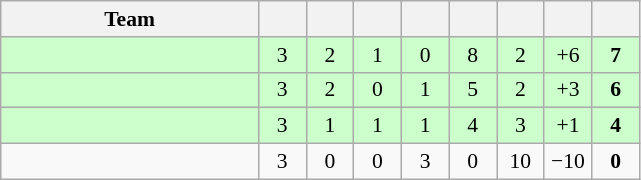<table class="wikitable" style="text-align: center; font-size: 90%;">
<tr>
<th width="165">Team</th>
<th width="25"></th>
<th width="25"></th>
<th width="25"></th>
<th width="25"></th>
<th width="25"></th>
<th width="25"></th>
<th width="25"></th>
<th width="25"></th>
</tr>
<tr style="background:#ccffcc;">
<td align=left></td>
<td>3</td>
<td>2</td>
<td>1</td>
<td>0</td>
<td>8</td>
<td>2</td>
<td>+6</td>
<td><strong>7</strong></td>
</tr>
<tr style="background:#ccffcc;">
<td align=left></td>
<td>3</td>
<td>2</td>
<td>0</td>
<td>1</td>
<td>5</td>
<td>2</td>
<td>+3</td>
<td><strong>6</strong></td>
</tr>
<tr style="background:#ccffcc;">
<td align=left></td>
<td>3</td>
<td>1</td>
<td>1</td>
<td>1</td>
<td>4</td>
<td>3</td>
<td>+1</td>
<td><strong>4</strong></td>
</tr>
<tr>
<td align=left></td>
<td>3</td>
<td>0</td>
<td>0</td>
<td>3</td>
<td>0</td>
<td>10</td>
<td>−10</td>
<td><strong>0</strong></td>
</tr>
</table>
